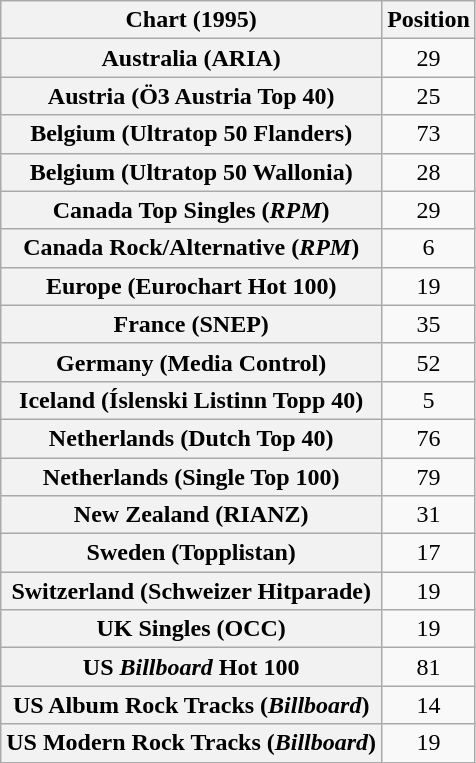<table class="wikitable sortable plainrowheaders" style="text-align:center">
<tr>
<th>Chart (1995)</th>
<th>Position</th>
</tr>
<tr>
<th scope="row">Australia (ARIA)</th>
<td>29</td>
</tr>
<tr>
<th scope="row">Austria (Ö3 Austria Top 40)</th>
<td>25</td>
</tr>
<tr>
<th scope="row">Belgium (Ultratop 50 Flanders)</th>
<td>73</td>
</tr>
<tr>
<th scope="row">Belgium (Ultratop 50 Wallonia)</th>
<td>28</td>
</tr>
<tr>
<th scope="row">Canada Top Singles (<em>RPM</em>)</th>
<td>29</td>
</tr>
<tr>
<th scope="row">Canada Rock/Alternative (<em>RPM</em>)</th>
<td>6</td>
</tr>
<tr>
<th scope="row">Europe (Eurochart Hot 100)</th>
<td>19</td>
</tr>
<tr>
<th scope="row">France (SNEP)</th>
<td>35</td>
</tr>
<tr>
<th scope="row">Germany (Media Control)</th>
<td>52</td>
</tr>
<tr>
<th scope="row">Iceland (Íslenski Listinn Topp 40)</th>
<td>5</td>
</tr>
<tr>
<th scope="row">Netherlands (Dutch Top 40)</th>
<td>76</td>
</tr>
<tr>
<th scope="row">Netherlands (Single Top 100)</th>
<td>79</td>
</tr>
<tr>
<th scope="row">New Zealand (RIANZ)</th>
<td>31</td>
</tr>
<tr>
<th scope="row">Sweden (Topplistan)</th>
<td>17</td>
</tr>
<tr>
<th scope="row">Switzerland (Schweizer Hitparade)</th>
<td>19</td>
</tr>
<tr>
<th scope="row">UK Singles (OCC)</th>
<td>19</td>
</tr>
<tr>
<th scope="row">US <em>Billboard</em> Hot 100</th>
<td>81</td>
</tr>
<tr>
<th scope="row">US Album Rock Tracks (<em>Billboard</em>)</th>
<td>14</td>
</tr>
<tr>
<th scope="row">US Modern Rock Tracks (<em>Billboard</em>)</th>
<td>19</td>
</tr>
</table>
